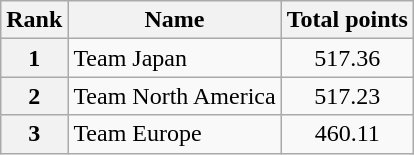<table class="wikitable sortable">
<tr>
<th>Rank</th>
<th>Name</th>
<th>Total points</th>
</tr>
<tr>
<th>1</th>
<td>Team Japan</td>
<td align="center">517.36</td>
</tr>
<tr>
<th>2</th>
<td>Team North America</td>
<td align="center">517.23</td>
</tr>
<tr>
<th>3</th>
<td>Team Europe</td>
<td align="center">460.11</td>
</tr>
</table>
